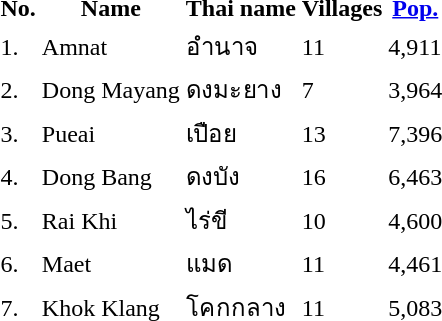<table>
<tr>
<th>No.</th>
<th>Name</th>
<th>Thai name</th>
<th>Villages</th>
<th><a href='#'>Pop.</a></th>
</tr>
<tr>
<td>1.</td>
<td>Amnat</td>
<td>อำนาจ</td>
<td>11</td>
<td>4,911</td>
<td></td>
</tr>
<tr>
<td>2.</td>
<td>Dong Mayang</td>
<td>ดงมะยาง</td>
<td>7</td>
<td>3,964</td>
<td></td>
</tr>
<tr>
<td>3.</td>
<td>Pueai</td>
<td>เปือย</td>
<td>13</td>
<td>7,396</td>
<td></td>
</tr>
<tr>
<td>4.</td>
<td>Dong Bang</td>
<td>ดงบัง</td>
<td>16</td>
<td>6,463</td>
<td></td>
</tr>
<tr>
<td>5.</td>
<td>Rai Khi</td>
<td>ไร่ขี</td>
<td>10</td>
<td>4,600</td>
<td></td>
</tr>
<tr>
<td>6.</td>
<td>Maet</td>
<td>แมด</td>
<td>11</td>
<td>4,461</td>
<td></td>
</tr>
<tr>
<td>7.</td>
<td>Khok Klang</td>
<td>โคกกลาง</td>
<td>11</td>
<td>5,083</td>
<td></td>
</tr>
</table>
